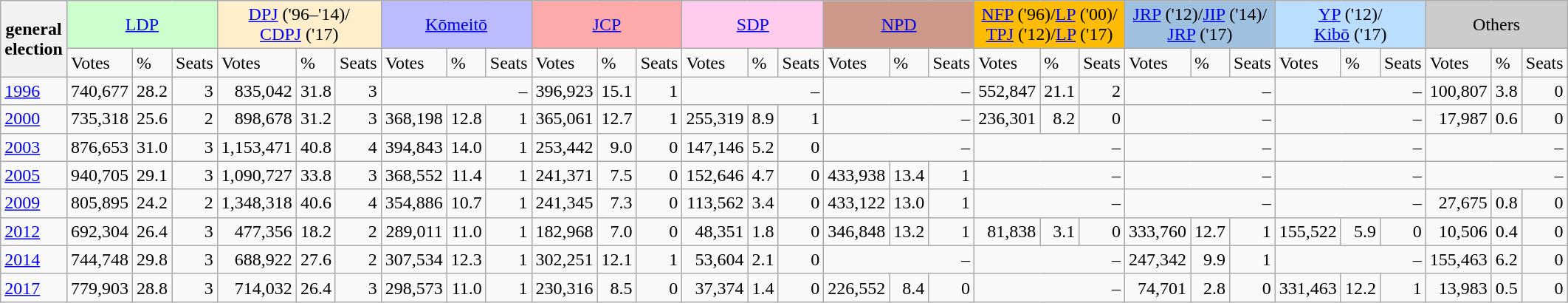<table class="wikitable">
<tr align="center">
<th rowspan="2">general election</th>
<td colspan="3" style="background:#CCFFCC"><a href='#'>LDP</a></td>
<td colspan="3" style="background:#FFEECC"><a href='#'>DPJ</a> ('96–'14)/<br><a href='#'>CDPJ</a> ('17)</td>
<td colspan="3" style="background:#BBBBFF"><a href='#'>Kōmeitō</a></td>
<td colspan="3" style="background:#FFAAAA"><a href='#'>JCP</a></td>
<td colspan="3" style="background:#FFCCEE"><a href='#'>SDP</a></td>
<td colspan="3" style="background:#c98"><a href='#'>NPD</a></td>
<td colspan="3" style="background:#FFBC00"><a href='#'>NFP</a> ('96)/<a href='#'>LP</a> ('00)/<br><a href='#'>TPJ</a> ('12)/<a href='#'>LP</a> ('17)</td>
<td colspan="3" style="background:#A0C0E0"><a href='#'>JRP</a> ('12)/<a href='#'>JIP</a> ('14)/<br><a href='#'>JRP</a> ('17)</td>
<td colspan="3" style="background:#BBDDFF"><a href='#'>YP</a> ('12)/<br><a href='#'>Kibō</a> ('17)</td>
<td colspan="3" style="background:#ccc">Others</td>
</tr>
<tr>
<td>Votes</td>
<td>%</td>
<td>Seats</td>
<td>Votes</td>
<td>%</td>
<td>Seats</td>
<td>Votes</td>
<td>%</td>
<td>Seats</td>
<td>Votes</td>
<td>%</td>
<td>Seats</td>
<td>Votes</td>
<td>%</td>
<td>Seats</td>
<td>Votes</td>
<td>%</td>
<td>Seats</td>
<td>Votes</td>
<td>%</td>
<td>Seats</td>
<td>Votes</td>
<td>%</td>
<td>Seats</td>
<td>Votes</td>
<td>%</td>
<td>Seats</td>
<td>Votes</td>
<td>%</td>
<td>Seats</td>
</tr>
<tr align="right">
<td align="left"><a href='#'>1996</a></td>
<td>740,677</td>
<td>28.2</td>
<td>3</td>
<td>835,042</td>
<td>31.8</td>
<td>3</td>
<td colspan="3">–</td>
<td>396,923</td>
<td>15.1</td>
<td>1</td>
<td colspan="3">–</td>
<td colspan="3">–</td>
<td>552,847</td>
<td>21.1</td>
<td>2</td>
<td colspan="3">–</td>
<td colspan="3">–</td>
<td>100,807</td>
<td>3.8</td>
<td>0</td>
</tr>
<tr align="right">
<td align="left"><a href='#'>2000</a></td>
<td>735,318</td>
<td>25.6</td>
<td>2</td>
<td>898,678</td>
<td>31.2</td>
<td>3</td>
<td>368,198</td>
<td>12.8</td>
<td>1</td>
<td>365,061</td>
<td>12.7</td>
<td>1</td>
<td>255,319</td>
<td>8.9</td>
<td>1</td>
<td colspan="3">–</td>
<td>236,301</td>
<td>8.2</td>
<td>0</td>
<td colspan="3">–</td>
<td colspan="3">–</td>
<td>17,987</td>
<td>0.6</td>
<td>0</td>
</tr>
<tr align="right">
<td align="left"><a href='#'>2003</a></td>
<td>876,653</td>
<td>31.0</td>
<td>3</td>
<td>1,153,471</td>
<td>40.8</td>
<td>4</td>
<td>394,843</td>
<td>14.0</td>
<td>1</td>
<td>253,442</td>
<td>9.0</td>
<td>0</td>
<td>147,146</td>
<td>5.2</td>
<td>0</td>
<td colspan="3">–</td>
<td colspan="3">–</td>
<td colspan="3">–</td>
<td colspan="3">–</td>
<td colspan="3">–</td>
</tr>
<tr align="right">
<td align="left"><a href='#'>2005</a></td>
<td>940,705</td>
<td>29.1</td>
<td>3</td>
<td>1,090,727</td>
<td>33.8</td>
<td>3</td>
<td>368,552</td>
<td>11.4</td>
<td>1</td>
<td>241,371</td>
<td>7.5</td>
<td>0</td>
<td>152,646</td>
<td>4.7</td>
<td>0</td>
<td>433,938</td>
<td>13.4</td>
<td>1</td>
<td colspan="3">–</td>
<td colspan="3">–</td>
<td colspan="3">–</td>
<td colspan="3">–</td>
</tr>
<tr align="right">
<td align="left"><a href='#'>2009</a></td>
<td>805,895</td>
<td>24.2</td>
<td>2</td>
<td>1,348,318</td>
<td>40.6</td>
<td>4</td>
<td>354,886</td>
<td>10.7</td>
<td>1</td>
<td>241,345</td>
<td>7.3</td>
<td>0</td>
<td>113,562</td>
<td>3.4</td>
<td>0</td>
<td>433,122</td>
<td>13.0</td>
<td>1</td>
<td colspan="3">–</td>
<td colspan="3">–</td>
<td colspan="3">–</td>
<td>27,675</td>
<td>0.8</td>
<td>0</td>
</tr>
<tr align="right">
<td align="left"><a href='#'>2012</a></td>
<td>692,304</td>
<td>26.4</td>
<td>3</td>
<td>477,356</td>
<td>18.2</td>
<td>2</td>
<td>289,011</td>
<td>11.0</td>
<td>1</td>
<td>182,968</td>
<td>7.0</td>
<td>0</td>
<td>48,351</td>
<td>1.8</td>
<td>0</td>
<td>346,848</td>
<td>13.2</td>
<td>1</td>
<td>81,838</td>
<td>3.1</td>
<td>0</td>
<td>333,760</td>
<td>12.7</td>
<td>1</td>
<td>155,522</td>
<td>5.9</td>
<td>0</td>
<td>10,506</td>
<td>0.4</td>
<td>0</td>
</tr>
<tr align="right">
<td align="left"><a href='#'>2014</a></td>
<td>744,748</td>
<td>29.8</td>
<td>3</td>
<td>688,922</td>
<td>27.6</td>
<td>2</td>
<td>307,534</td>
<td>12.3</td>
<td>1</td>
<td>302,251</td>
<td>12.1</td>
<td>1</td>
<td>53,604</td>
<td>2.1</td>
<td>0</td>
<td colspan="3">–</td>
<td colspan="3">–</td>
<td>247,342</td>
<td>9.9</td>
<td>1</td>
<td colspan="3">–</td>
<td>155,463</td>
<td>6.2</td>
<td>0</td>
</tr>
<tr align="right">
<td align="left"><a href='#'>2017</a></td>
<td>779,903</td>
<td>28.8</td>
<td>3</td>
<td>714,032</td>
<td>26.4</td>
<td>3</td>
<td>298,573</td>
<td>11.0</td>
<td>1</td>
<td>230,316</td>
<td>8.5</td>
<td>0</td>
<td>37,374</td>
<td>1.4</td>
<td>0</td>
<td>226,552</td>
<td>8.4</td>
<td>0</td>
<td colspan="3">–</td>
<td>74,701</td>
<td>2.8</td>
<td>0</td>
<td>331,463</td>
<td>12.2</td>
<td>1</td>
<td>13,983</td>
<td>0.5</td>
<td>0</td>
</tr>
</table>
